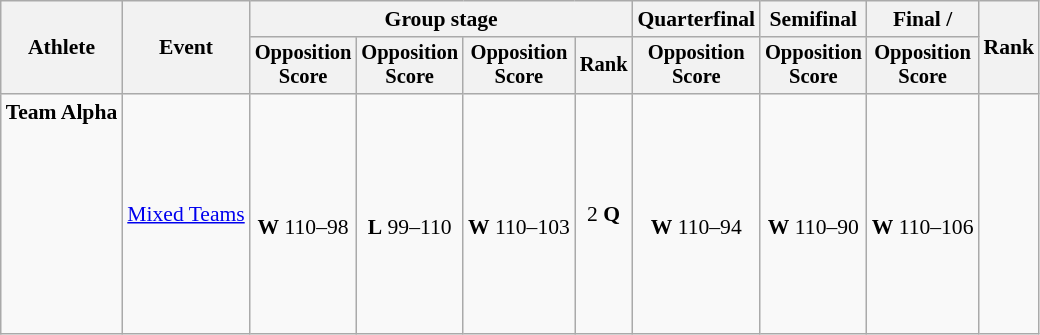<table class="wikitable" style="font-size:90%">
<tr>
<th rowspan=2>Athlete</th>
<th rowspan=2>Event</th>
<th colspan=4>Group stage</th>
<th>Quarterfinal</th>
<th>Semifinal</th>
<th>Final / </th>
<th rowspan=2>Rank</th>
</tr>
<tr style="font-size:95%">
<th>Opposition<br>Score</th>
<th>Opposition<br>Score</th>
<th>Opposition<br>Score</th>
<th>Rank</th>
<th>Opposition<br>Score</th>
<th>Opposition<br>Score</th>
<th>Opposition<br>Score</th>
</tr>
<tr align=center>
<td align=left><strong>Team Alpha</strong><br><strong></strong><br><br><br><br><br><br><br><br></td>
<td align=left><a href='#'>Mixed Teams</a></td>
<td><br><strong>W</strong> 110–98</td>
<td><br><strong>L</strong> 99–110</td>
<td><br><strong>W</strong> 110–103</td>
<td>2 <strong>Q</strong></td>
<td><br><strong>W</strong> 110–94</td>
<td><br><strong>W</strong> 110–90</td>
<td><br><strong>W</strong> 110–106</td>
<td></td>
</tr>
</table>
